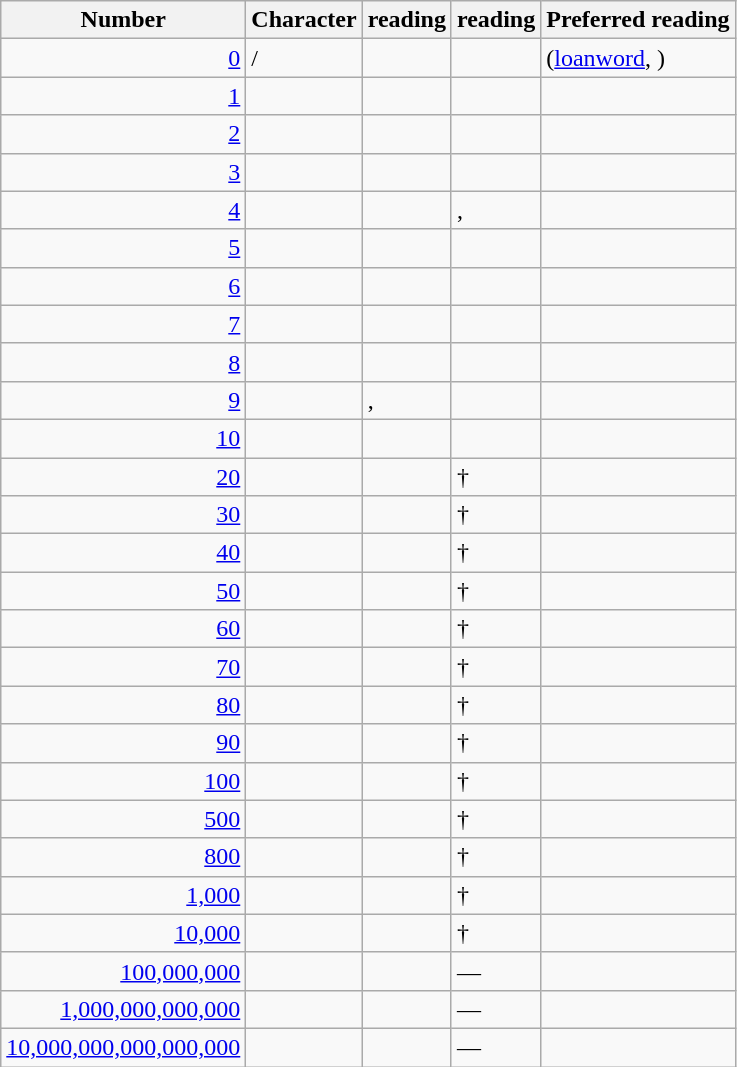<table class="wikitable nounderlines">
<tr>
<th>Number</th>
<th>Character</th>
<th> reading</th>
<th> reading</th>
<th>Preferred reading</th>
</tr>
<tr>
<td align="right"><a href='#'>0</a></td>
<td> / </td>
<td></td>
<td></td>
<td> (<a href='#'>loanword</a>, )</td>
</tr>
<tr>
<td align="right"><a href='#'>1</a></td>
<td></td>
<td></td>
<td></td>
<td></td>
</tr>
<tr>
<td align="right"><a href='#'>2</a></td>
<td></td>
<td></td>
<td></td>
<td></td>
</tr>
<tr>
<td align="right"><a href='#'>3</a></td>
<td></td>
<td></td>
<td></td>
<td></td>
</tr>
<tr>
<td align="right"><a href='#'>4</a></td>
<td></td>
<td></td>
<td>, </td>
<td></td>
</tr>
<tr>
<td align="right"><a href='#'>5</a></td>
<td></td>
<td></td>
<td></td>
<td></td>
</tr>
<tr>
<td align="right"><a href='#'>6</a></td>
<td></td>
<td></td>
<td></td>
<td></td>
</tr>
<tr>
<td align="right"><a href='#'>7</a></td>
<td></td>
<td></td>
<td></td>
<td></td>
</tr>
<tr>
<td align="right"><a href='#'>8</a></td>
<td></td>
<td></td>
<td></td>
<td></td>
</tr>
<tr>
<td align="right"><a href='#'>9</a></td>
<td></td>
<td>, </td>
<td></td>
<td></td>
</tr>
<tr>
<td align="right"><a href='#'>10</a></td>
<td></td>
<td></td>
<td></td>
<td></td>
</tr>
<tr>
<td align="right"><a href='#'>20</a></td>
<td></td>
<td></td>
<td>†</td>
<td></td>
</tr>
<tr>
<td align="right"><a href='#'>30</a></td>
<td></td>
<td></td>
<td>†</td>
<td></td>
</tr>
<tr>
<td align="right"><a href='#'>40</a></td>
<td></td>
<td></td>
<td>†</td>
<td></td>
</tr>
<tr>
<td align="right"><a href='#'>50</a></td>
<td></td>
<td></td>
<td>†</td>
<td></td>
</tr>
<tr>
<td align="right"><a href='#'>60</a></td>
<td></td>
<td></td>
<td>†</td>
<td></td>
</tr>
<tr>
<td align="right"><a href='#'>70</a></td>
<td></td>
<td></td>
<td>†</td>
<td></td>
</tr>
<tr>
<td align="right"><a href='#'>80</a></td>
<td></td>
<td></td>
<td>†</td>
<td></td>
</tr>
<tr>
<td align="right"><a href='#'>90</a></td>
<td></td>
<td></td>
<td>†</td>
<td></td>
</tr>
<tr>
<td align="right"><a href='#'>100</a></td>
<td></td>
<td></td>
<td>†</td>
<td></td>
</tr>
<tr>
<td align="right"><a href='#'>500</a></td>
<td></td>
<td></td>
<td>†</td>
<td></td>
</tr>
<tr>
<td align="right"><a href='#'>800</a></td>
<td></td>
<td></td>
<td>†</td>
<td></td>
</tr>
<tr>
<td align="right"><a href='#'>1,000</a></td>
<td></td>
<td></td>
<td>†</td>
<td></td>
</tr>
<tr>
<td align="right"><a href='#'>10,000</a></td>
<td></td>
<td></td>
<td>†</td>
<td></td>
</tr>
<tr>
<td align="right"><a href='#'>100,000,000</a></td>
<td></td>
<td></td>
<td>—</td>
<td></td>
</tr>
<tr>
<td align="right"><a href='#'>1,000,000,000,000</a></td>
<td></td>
<td></td>
<td>—</td>
<td></td>
</tr>
<tr>
<td align="right"><a href='#'>10,000,000,000,000,000</a></td>
<td></td>
<td></td>
<td>—</td>
<td></td>
</tr>
</table>
